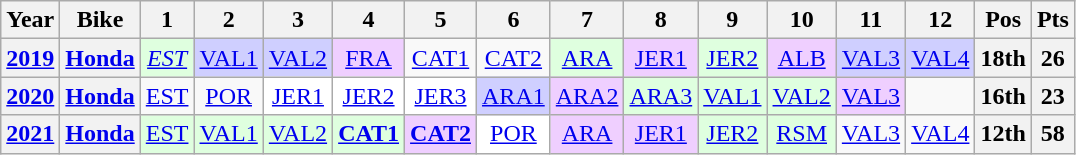<table class="wikitable" style="text-align:center;">
<tr>
<th>Year</th>
<th>Bike</th>
<th>1</th>
<th>2</th>
<th>3</th>
<th>4</th>
<th>5</th>
<th>6</th>
<th>7</th>
<th>8</th>
<th>9</th>
<th>10</th>
<th>11</th>
<th>12</th>
<th>Pos</th>
<th>Pts</th>
</tr>
<tr>
<th><a href='#'>2019</a></th>
<th><a href='#'>Honda</a></th>
<td style="background:#dfffdf;"><em><a href='#'>EST</a></em><br></td>
<td style="background:#cfcfff;"><a href='#'>VAL1</a><br></td>
<td style="background:#cfcfff;"><a href='#'>VAL2</a><br></td>
<td style="background:#efcfff;"><a href='#'>FRA</a><br></td>
<td><a href='#'>CAT1</a></td>
<td><a href='#'>CAT2</a></td>
<td style="background:#dfffdf;"><a href='#'>ARA</a><br></td>
<td style="background:#efcfff;"><a href='#'>JER1</a><br></td>
<td style="background:#dfffdf;"><a href='#'>JER2</a><br></td>
<td style="background:#efcfff;"><a href='#'>ALB</a><br></td>
<td style="background:#cfcfff;"><a href='#'>VAL3</a><br></td>
<td style="background:#cfcfff;"><a href='#'>VAL4</a><br></td>
<th>18th</th>
<th>26</th>
</tr>
<tr>
<th><a href='#'>2020</a></th>
<th><a href='#'>Honda</a></th>
<td><a href='#'>EST</a></td>
<td><a href='#'>POR</a></td>
<td style="background:#ffffff;"><a href='#'>JER1</a><br></td>
<td style="background:#ffffff;"><a href='#'>JER2</a><br></td>
<td style="background:#ffffff;"><a href='#'>JER3</a><br></td>
<td style="background:#cfcfff;"><a href='#'>ARA1</a><br></td>
<td style="background:#efcfff;"><a href='#'>ARA2</a><br></td>
<td style="background:#dfffdf;"><a href='#'>ARA3</a><br></td>
<td style="background:#dfffdf;"><a href='#'>VAL1</a><br></td>
<td style="background:#dfffdf;"><a href='#'>VAL2</a><br></td>
<td style="background:#efcfff;"><a href='#'>VAL3</a><br></td>
<td></td>
<th>16th</th>
<th>23</th>
</tr>
<tr>
<th><a href='#'>2021</a></th>
<th><a href='#'>Honda</a></th>
<td style="background:#dfffdf;"><a href='#'>EST</a><br></td>
<td style="background:#dfffdf;"><a href='#'>VAL1</a><br></td>
<td style="background:#dfffdf;"><a href='#'>VAL2</a><br></td>
<td style="background:#dfffdf;"><strong><a href='#'>CAT1</a></strong><br></td>
<td style="background:#efcfff;"><strong><a href='#'>CAT2</a></strong><br></td>
<td style="background:#ffffff;"><a href='#'>POR</a><br></td>
<td style="background:#efcfff;"><a href='#'>ARA</a><br></td>
<td style="background:#efcfff;"><a href='#'>JER1</a><br></td>
<td style="background:#dfffdf;"><a href='#'>JER2</a><br></td>
<td style="background:#dfffdf;"><a href='#'>RSM</a><br></td>
<td><a href='#'>VAL3</a></td>
<td><a href='#'>VAL4</a></td>
<th>12th</th>
<th>58</th>
</tr>
</table>
